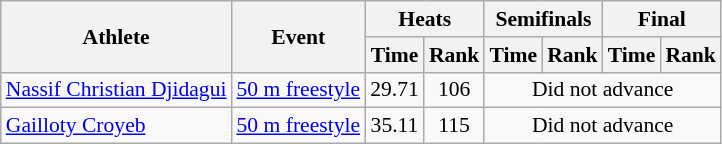<table class=wikitable style="font-size:90%">
<tr>
<th rowspan="2">Athlete</th>
<th rowspan="2">Event</th>
<th colspan="2">Heats</th>
<th colspan="2">Semifinals</th>
<th colspan="2">Final</th>
</tr>
<tr>
<th>Time</th>
<th>Rank</th>
<th>Time</th>
<th>Rank</th>
<th>Time</th>
<th>Rank</th>
</tr>
<tr>
<td rowspan="1"><a href='#'>Nassif Christian Djidagui</a></td>
<td><a href='#'>50 m freestyle</a></td>
<td align=center>29.71</td>
<td align=center>106</td>
<td align=center colspan=4>Did not advance</td>
</tr>
<tr>
<td rowspan="1"><a href='#'>Gailloty Croyeb</a></td>
<td><a href='#'>50 m freestyle</a></td>
<td align=center>35.11</td>
<td align=center>115</td>
<td align=center colspan=4>Did not advance</td>
</tr>
</table>
